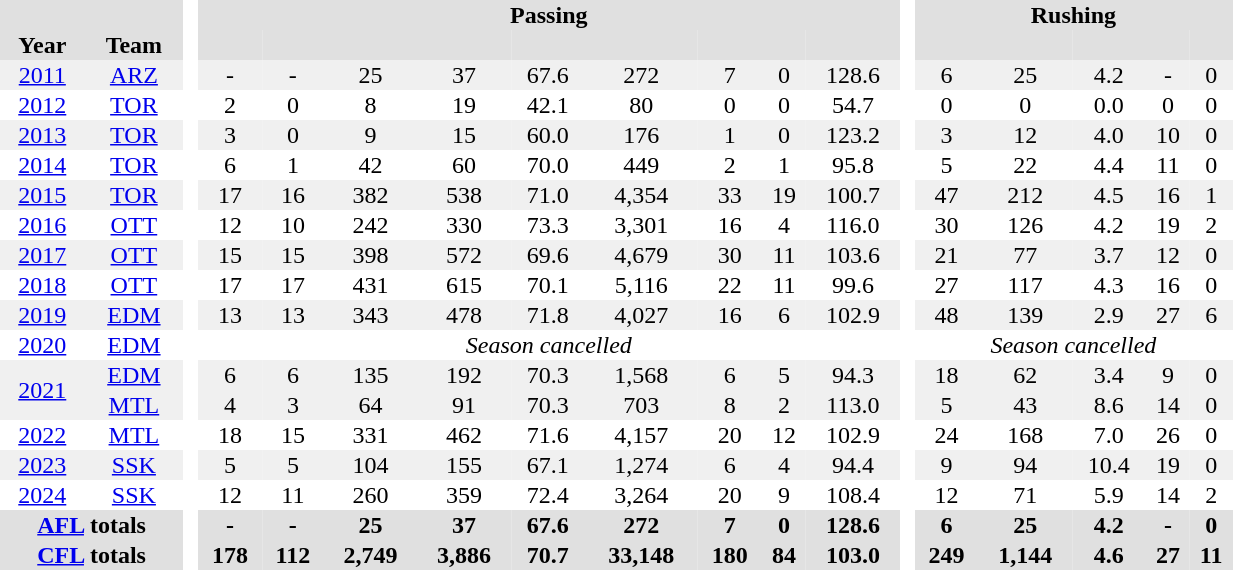<table BORDER="0" CELLPADDING="1" CELLSPACING="0" width="65%" style="text-align:center">
<tr bgcolor="#e0e0e0">
<th colspan="2"></th>
<th rowspan="99" bgcolor="#ffffff"> </th>
<th colspan="9">Passing</th>
<th rowspan="99" bgcolor="#ffffff"> </th>
<th colspan="6">Rushing</th>
</tr>
<tr bgcolor="#e0e0e0">
<th>Year</th>
<th>Team</th>
<th></th>
<th></th>
<th></th>
<th></th>
<th></th>
<th></th>
<th></th>
<th></th>
<th></th>
<th></th>
<th></th>
<th></th>
<th></th>
<th></th>
</tr>
<tr ALIGN="center" bgcolor="#f0f0f0">
<td><a href='#'>2011</a></td>
<td><a href='#'>ARZ</a></td>
<td>-</td>
<td>-</td>
<td>25</td>
<td>37</td>
<td>67.6</td>
<td>272</td>
<td>7</td>
<td>0</td>
<td>128.6</td>
<td>6</td>
<td>25</td>
<td>4.2</td>
<td>-</td>
<td>0</td>
</tr>
<tr ALIGN="center">
<td><a href='#'>2012</a></td>
<td><a href='#'>TOR</a></td>
<td>2</td>
<td>0</td>
<td>8</td>
<td>19</td>
<td>42.1</td>
<td>80</td>
<td>0</td>
<td>0</td>
<td>54.7</td>
<td>0</td>
<td>0</td>
<td>0.0</td>
<td>0</td>
<td>0</td>
</tr>
<tr ALIGN="center" bgcolor="#f0f0f0">
<td><a href='#'>2013</a></td>
<td><a href='#'>TOR</a></td>
<td>3</td>
<td>0</td>
<td>9</td>
<td>15</td>
<td>60.0</td>
<td>176</td>
<td>1</td>
<td>0</td>
<td>123.2</td>
<td>3</td>
<td>12</td>
<td>4.0</td>
<td>10</td>
<td>0</td>
</tr>
<tr ALIGN="center">
<td><a href='#'>2014</a></td>
<td><a href='#'>TOR</a></td>
<td>6</td>
<td>1</td>
<td>42</td>
<td>60</td>
<td>70.0</td>
<td>449</td>
<td>2</td>
<td>1</td>
<td>95.8</td>
<td>5</td>
<td>22</td>
<td>4.4</td>
<td>11</td>
<td>0</td>
</tr>
<tr ALIGN="center" bgcolor="#f0f0f0">
<td><a href='#'>2015</a></td>
<td><a href='#'>TOR</a></td>
<td>17</td>
<td>16</td>
<td>382</td>
<td>538</td>
<td>71.0</td>
<td>4,354</td>
<td>33</td>
<td>19</td>
<td>100.7</td>
<td>47</td>
<td>212</td>
<td>4.5</td>
<td>16</td>
<td>1</td>
</tr>
<tr ALIGN="center">
<td><a href='#'>2016</a></td>
<td><a href='#'>OTT</a></td>
<td>12</td>
<td>10</td>
<td>242</td>
<td>330</td>
<td>73.3</td>
<td>3,301</td>
<td>16</td>
<td>4</td>
<td>116.0</td>
<td>30</td>
<td>126</td>
<td>4.2</td>
<td>19</td>
<td>2</td>
</tr>
<tr ALIGN="center" bgcolor="#f0f0f0">
<td><a href='#'>2017</a></td>
<td><a href='#'>OTT</a></td>
<td>15</td>
<td>15</td>
<td>398</td>
<td>572</td>
<td>69.6</td>
<td>4,679</td>
<td>30</td>
<td>11</td>
<td>103.6</td>
<td>21</td>
<td>77</td>
<td>3.7</td>
<td>12</td>
<td>0</td>
</tr>
<tr ALIGN="center">
<td><a href='#'>2018</a></td>
<td><a href='#'>OTT</a></td>
<td>17</td>
<td>17</td>
<td>431</td>
<td>615</td>
<td>70.1</td>
<td>5,116</td>
<td>22</td>
<td>11</td>
<td>99.6</td>
<td>27</td>
<td>117</td>
<td>4.3</td>
<td>16</td>
<td>0</td>
</tr>
<tr ALIGN="center" bgcolor="#f0f0f0">
<td><a href='#'>2019</a></td>
<td><a href='#'>EDM</a></td>
<td>13</td>
<td>13</td>
<td>343</td>
<td>478</td>
<td>71.8</td>
<td>4,027</td>
<td>16</td>
<td>6</td>
<td>102.9</td>
<td>48</td>
<td>139</td>
<td>2.9</td>
<td>27</td>
<td>6</td>
</tr>
<tr ALIGN="center">
<td><a href='#'>2020</a></td>
<td><a href='#'>EDM</a></td>
<td colspan="9"><em>Season cancelled</em></td>
<td colspan="6"><em>Season cancelled</em></td>
</tr>
<tr ALIGN="center" bgcolor="#f0f0f0">
<td rowspan="2" style="text-align: center;" valign="middle"><a href='#'>2021</a></td>
<td><a href='#'>EDM</a></td>
<td>6</td>
<td>6</td>
<td>135</td>
<td>192</td>
<td>70.3</td>
<td>1,568</td>
<td>6</td>
<td>5</td>
<td>94.3</td>
<td>18</td>
<td>62</td>
<td>3.4</td>
<td>9</td>
<td>0</td>
</tr>
<tr ALIGN="center" bgcolor="#f0f0f0">
<td><a href='#'>MTL</a></td>
<td>4</td>
<td>3</td>
<td>64</td>
<td>91</td>
<td>70.3</td>
<td>703</td>
<td>8</td>
<td>2</td>
<td>113.0</td>
<td>5</td>
<td>43</td>
<td>8.6</td>
<td>14</td>
<td>0</td>
</tr>
<tr ALIGN="center">
<td><a href='#'>2022</a></td>
<td><a href='#'>MTL</a></td>
<td>18</td>
<td>15</td>
<td>331</td>
<td>462</td>
<td>71.6</td>
<td>4,157</td>
<td>20</td>
<td>12</td>
<td>102.9</td>
<td>24</td>
<td>168</td>
<td>7.0</td>
<td>26</td>
<td>0</td>
</tr>
<tr ALIGN="center" bgcolor="#f0f0f0">
<td><a href='#'>2023</a></td>
<td><a href='#'>SSK</a></td>
<td>5</td>
<td>5</td>
<td>104</td>
<td>155</td>
<td>67.1</td>
<td>1,274</td>
<td>6</td>
<td>4</td>
<td>94.4</td>
<td>9</td>
<td>94</td>
<td>10.4</td>
<td>19</td>
<td>0</td>
</tr>
<tr ALIGN="center">
<td><a href='#'>2024</a></td>
<td><a href='#'>SSK</a></td>
<td>12</td>
<td>11</td>
<td>260</td>
<td>359</td>
<td>72.4</td>
<td>3,264</td>
<td>20</td>
<td>9</td>
<td>108.4</td>
<td>12</td>
<td>71</td>
<td>5.9</td>
<td>14</td>
<td>2</td>
</tr>
<tr bgcolor="#e0e0e0">
<th colspan="2"><a href='#'>AFL</a> totals</th>
<th>-</th>
<th>-</th>
<th>25</th>
<th>37</th>
<th>67.6</th>
<th>272</th>
<th>7</th>
<th>0</th>
<th>128.6</th>
<th>6</th>
<th>25</th>
<th>4.2</th>
<th>-</th>
<th>0</th>
</tr>
<tr bgcolor="#e0e0e0">
<th colspan="2"><a href='#'>CFL</a> totals</th>
<th>178</th>
<th>112</th>
<th>2,749</th>
<th>3,886</th>
<th>70.7</th>
<th>33,148</th>
<th>180</th>
<th>84</th>
<th>103.0</th>
<th>249</th>
<th>1,144</th>
<th>4.6</th>
<th>27</th>
<th>11</th>
</tr>
</table>
